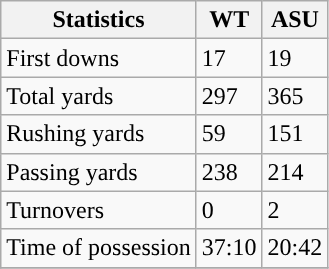<table class="wikitable">
<tr>
<th>Statistics</th>
<th>WT</th>
<th>ASU</th>
</tr>
<tr>
<td>First downs</td>
<td>17</td>
<td>19</td>
</tr>
<tr>
<td>Total yards</td>
<td>297</td>
<td>365</td>
</tr>
<tr>
<td>Rushing yards</td>
<td>59</td>
<td>151</td>
</tr>
<tr>
<td>Passing yards</td>
<td>238</td>
<td>214</td>
</tr>
<tr>
<td>Turnovers</td>
<td>0</td>
<td>2</td>
</tr>
<tr>
<td>Time of possession</td>
<td>37:10</td>
<td>20:42</td>
</tr>
<tr>
</tr>
</table>
